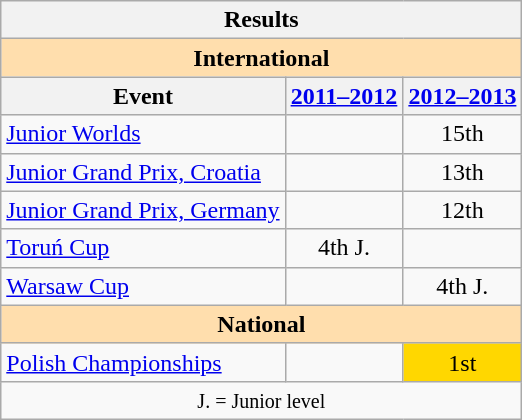<table class="wikitable" style="text-align:center">
<tr>
<th colspan=3 align=center><strong>Results</strong></th>
</tr>
<tr>
<th style="background-color: #ffdead; " colspan=3 align=center><strong>International</strong></th>
</tr>
<tr>
<th>Event</th>
<th><a href='#'>2011–2012</a></th>
<th><a href='#'>2012–2013</a></th>
</tr>
<tr>
<td align=left><a href='#'>Junior Worlds</a></td>
<td></td>
<td>15th</td>
</tr>
<tr>
<td align=left><a href='#'>Junior Grand Prix, Croatia</a></td>
<td></td>
<td>13th</td>
</tr>
<tr>
<td align=left><a href='#'>Junior Grand Prix, Germany</a></td>
<td></td>
<td>12th</td>
</tr>
<tr>
<td align=left><a href='#'>Toruń Cup</a></td>
<td>4th J.</td>
<td></td>
</tr>
<tr>
<td align=left><a href='#'>Warsaw Cup</a></td>
<td></td>
<td>4th J.</td>
</tr>
<tr>
<th style="background-color: #ffdead; " colspan=3 align=center><strong>National</strong></th>
</tr>
<tr>
<td align=left><a href='#'>Polish Championships</a></td>
<td></td>
<td bgcolor="gold">1st</td>
</tr>
<tr>
<td colspan=3 align=center><small> J. = Junior level </small></td>
</tr>
</table>
